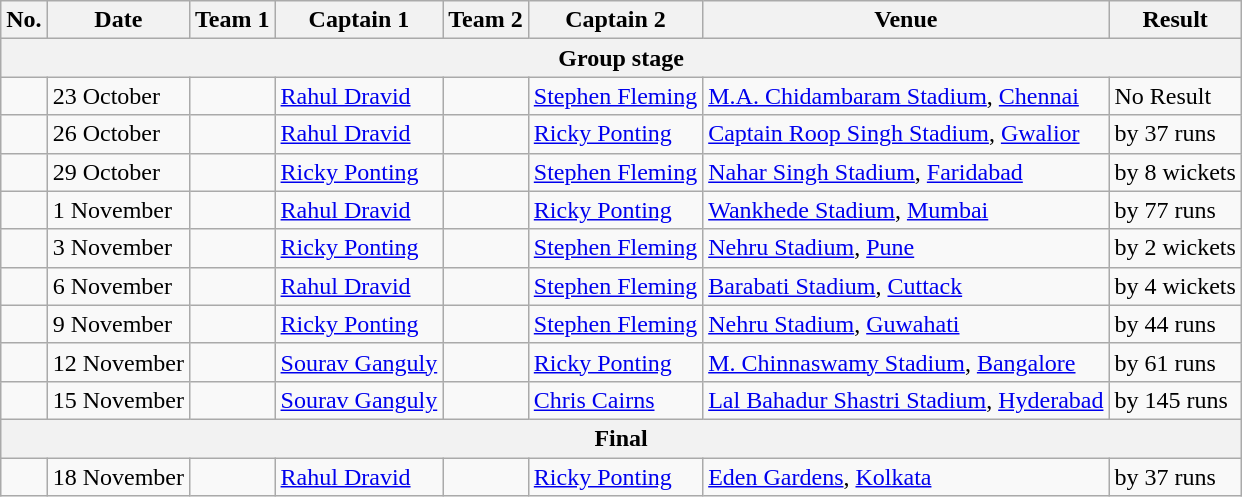<table class="wikitable">
<tr>
<th>No.</th>
<th>Date</th>
<th>Team 1</th>
<th>Captain 1</th>
<th>Team 2</th>
<th>Captain 2</th>
<th>Venue</th>
<th>Result</th>
</tr>
<tr>
<th colspan="8">Group stage</th>
</tr>
<tr>
<td></td>
<td>23 October</td>
<td></td>
<td><a href='#'>Rahul Dravid</a></td>
<td></td>
<td><a href='#'>Stephen Fleming</a></td>
<td><a href='#'>M.A. Chidambaram Stadium</a>, <a href='#'>Chennai</a></td>
<td>No Result</td>
</tr>
<tr>
<td></td>
<td>26 October</td>
<td></td>
<td><a href='#'>Rahul Dravid</a></td>
<td></td>
<td><a href='#'>Ricky Ponting</a></td>
<td><a href='#'>Captain Roop Singh Stadium</a>, <a href='#'>Gwalior</a></td>
<td> by 37 runs</td>
</tr>
<tr>
<td></td>
<td>29 October</td>
<td></td>
<td><a href='#'>Ricky Ponting</a></td>
<td></td>
<td><a href='#'>Stephen Fleming</a></td>
<td><a href='#'>Nahar Singh Stadium</a>, <a href='#'>Faridabad</a></td>
<td> by 8 wickets</td>
</tr>
<tr>
<td></td>
<td>1 November</td>
<td></td>
<td><a href='#'>Rahul Dravid</a></td>
<td></td>
<td><a href='#'>Ricky Ponting</a></td>
<td><a href='#'>Wankhede Stadium</a>, <a href='#'>Mumbai</a></td>
<td> by 77 runs</td>
</tr>
<tr>
<td></td>
<td>3 November</td>
<td></td>
<td><a href='#'>Ricky Ponting</a></td>
<td></td>
<td><a href='#'>Stephen Fleming</a></td>
<td><a href='#'>Nehru Stadium</a>, <a href='#'>Pune</a></td>
<td> by 2 wickets</td>
</tr>
<tr>
<td></td>
<td>6 November</td>
<td></td>
<td><a href='#'>Rahul Dravid</a></td>
<td></td>
<td><a href='#'>Stephen Fleming</a></td>
<td><a href='#'>Barabati Stadium</a>, <a href='#'>Cuttack</a></td>
<td> by 4 wickets</td>
</tr>
<tr>
<td></td>
<td>9 November</td>
<td></td>
<td><a href='#'>Ricky Ponting</a></td>
<td></td>
<td><a href='#'>Stephen Fleming</a></td>
<td><a href='#'>Nehru Stadium</a>, <a href='#'>Guwahati</a></td>
<td> by 44 runs</td>
</tr>
<tr>
<td></td>
<td>12 November</td>
<td></td>
<td><a href='#'>Sourav Ganguly</a></td>
<td></td>
<td><a href='#'>Ricky Ponting</a></td>
<td><a href='#'>M. Chinnaswamy Stadium</a>, <a href='#'>Bangalore</a></td>
<td> by 61 runs</td>
</tr>
<tr>
<td></td>
<td>15 November</td>
<td></td>
<td><a href='#'>Sourav Ganguly</a></td>
<td></td>
<td><a href='#'>Chris Cairns</a></td>
<td><a href='#'>Lal Bahadur Shastri Stadium</a>, <a href='#'>Hyderabad</a></td>
<td> by 145 runs</td>
</tr>
<tr>
<th colspan="8">Final</th>
</tr>
<tr>
<td></td>
<td>18 November</td>
<td></td>
<td><a href='#'>Rahul Dravid</a></td>
<td></td>
<td><a href='#'>Ricky Ponting</a></td>
<td><a href='#'>Eden Gardens</a>, <a href='#'>Kolkata</a></td>
<td> by 37 runs</td>
</tr>
</table>
